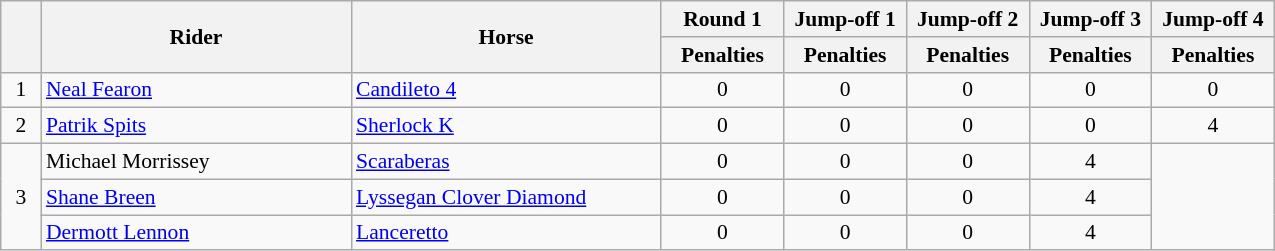<table class="wikitable" style="font-size: 90%">
<tr>
<th rowspan=2 width=20></th>
<th rowspan=2 width=200>Rider</th>
<th rowspan=2 width=200>Horse</th>
<th>Round 1</th>
<th>Jump-off 1</th>
<th>Jump-off 2</th>
<th>Jump-off 3</th>
<th>Jump-off 4</th>
</tr>
<tr>
<th width=75>Penalties</th>
<th width=75>Penalties</th>
<th width=75>Penalties</th>
<th width=75>Penalties</th>
<th width=75>Penalties</th>
</tr>
<tr>
<td align=center>1</td>
<td> <a href='#'>Neal Fearon</a></td>
<td><a href='#'>Candileto 4</a></td>
<td align=center>0</td>
<td align=center>0</td>
<td align=center>0</td>
<td align=center>0</td>
<td align=center>0</td>
</tr>
<tr>
<td align=center>2</td>
<td> <a href='#'>Patrik Spits</a></td>
<td><a href='#'>Sherlock K</a></td>
<td align=center>0</td>
<td align=center>0</td>
<td align=center>0</td>
<td align=center>0</td>
<td align=center>4</td>
</tr>
<tr>
<td rowspan=3 align=center>3</td>
<td> Michael Morrissey</td>
<td><a href='#'>Scaraberas</a></td>
<td align=center>0</td>
<td align=center>0</td>
<td align=center>0</td>
<td align=center>4</td>
<td rowspan=3></td>
</tr>
<tr>
<td> <a href='#'>Shane Breen</a></td>
<td><a href='#'>Lyssegan Clover Diamond</a></td>
<td align=center>0</td>
<td align=center>0</td>
<td align=center>0</td>
<td align=center>4</td>
</tr>
<tr>
<td> <a href='#'>Dermott Lennon</a></td>
<td><a href='#'>Lanceretto</a></td>
<td align=center>0</td>
<td align=center>0</td>
<td align=center>0</td>
<td align=center>4</td>
</tr>
</table>
